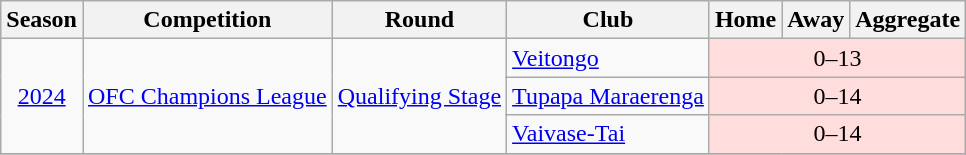<table class="wikitable">
<tr>
<th>Season</th>
<th>Competition</th>
<th>Round</th>
<th>Club</th>
<th>Home</th>
<th>Away</th>
<th>Aggregate</th>
</tr>
<tr>
<td rowspan="3;" style="text-align:center;"><a href='#'>2024</a></td>
<td rowspan="3"><a href='#'>OFC Champions League</a></td>
<td rowspan="3"><a href='#'>Qualifying Stage</a></td>
<td> <a href='#'>Veitongo</a></td>
<td colspan="3;" style="text-align:center; background:#fdd;">0–13</td>
</tr>
<tr>
<td> <a href='#'>Tupapa Maraerenga</a></td>
<td colspan="3;" style="text-align:center; background:#fdd;">0–14</td>
</tr>
<tr>
<td> <a href='#'>Vaivase-Tai</a></td>
<td colspan="3;" style="text-align:center; background:#fdd;">0–14</td>
</tr>
<tr>
</tr>
</table>
